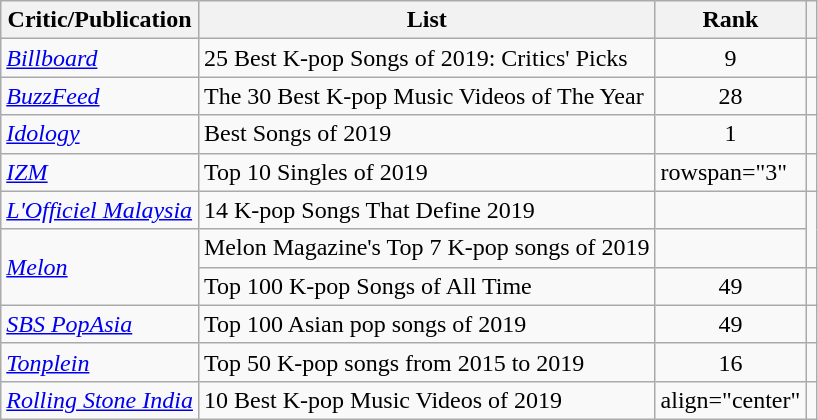<table class="sortable wikitable">
<tr>
<th>Critic/Publication</th>
<th>List</th>
<th>Rank</th>
<th scope="col" class="unsortable"></th>
</tr>
<tr>
<td><em><a href='#'>Billboard</a></em></td>
<td>25 Best K-pop Songs of 2019: Critics' Picks</td>
<td style="text-align:center;">9</td>
<td style="text-align:center;"></td>
</tr>
<tr>
<td><em><a href='#'>BuzzFeed</a></em></td>
<td>The 30 Best K-pop Music Videos of The Year</td>
<td style="text-align:center;">28</td>
<td style="text-align:center;"></td>
</tr>
<tr>
<td><em><a href='#'>Idology</a></em></td>
<td>Best Songs of 2019</td>
<td style="text-align:center;">1</td>
<td style="text-align:center;"></td>
</tr>
<tr>
<td><em><a href='#'>IZM</a></em></td>
<td>Top 10 Singles of 2019</td>
<td>rowspan="3" </td>
<td style="text-align:center;"></td>
</tr>
<tr>
<td><em><a href='#'>L'Officiel Malaysia</a></em></td>
<td>14 K-pop Songs That Define 2019</td>
<td style="text-align:center;"></td>
</tr>
<tr>
<td rowspan="2"><em><a href='#'>Melon</a></em></td>
<td>Melon Magazine's Top 7 K-pop songs of 2019</td>
<td style="text-align:center;"></td>
</tr>
<tr>
<td>Top 100 K-pop Songs of All Time</td>
<td style="text-align:center;">49</td>
<td style="text-align:center;"></td>
</tr>
<tr>
<td><em><a href='#'>SBS PopAsia</a></em></td>
<td>Top 100 Asian pop songs of 2019</td>
<td style="text-align:center;">49</td>
<td style="text-align:center;"></td>
</tr>
<tr>
<td><em><a href='#'>Tonplein</a></em></td>
<td>Top 50 K-pop songs from 2015 to 2019</td>
<td style="text-align:center;">16</td>
<td style="text-align:center;"></td>
</tr>
<tr>
<td rowspan="2"><em><a href='#'>Rolling Stone India</a></em></td>
<td>10 Best K-pop Music Videos of 2019</td>
<td>align="center" </td>
<td style="text-align:center;"></td>
</tr>
</table>
